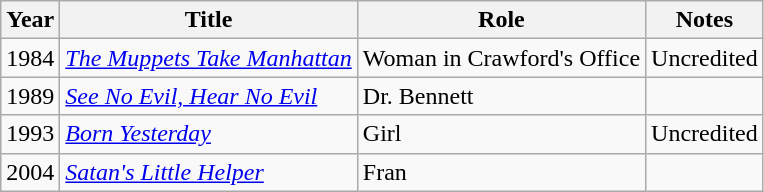<table class="wikitable">
<tr>
<th>Year</th>
<th>Title</th>
<th>Role</th>
<th>Notes</th>
</tr>
<tr>
<td>1984</td>
<td><em><a href='#'>The Muppets Take Manhattan</a></em></td>
<td>Woman in Crawford's Office</td>
<td>Uncredited</td>
</tr>
<tr>
<td>1989</td>
<td><em><a href='#'>See No Evil, Hear No Evil</a></em></td>
<td>Dr. Bennett</td>
<td></td>
</tr>
<tr>
<td>1993</td>
<td><em><a href='#'>Born Yesterday</a></em></td>
<td>Girl</td>
<td>Uncredited</td>
</tr>
<tr>
<td>2004</td>
<td><em><a href='#'>Satan's Little Helper</a></em></td>
<td>Fran</td>
<td></td>
</tr>
</table>
